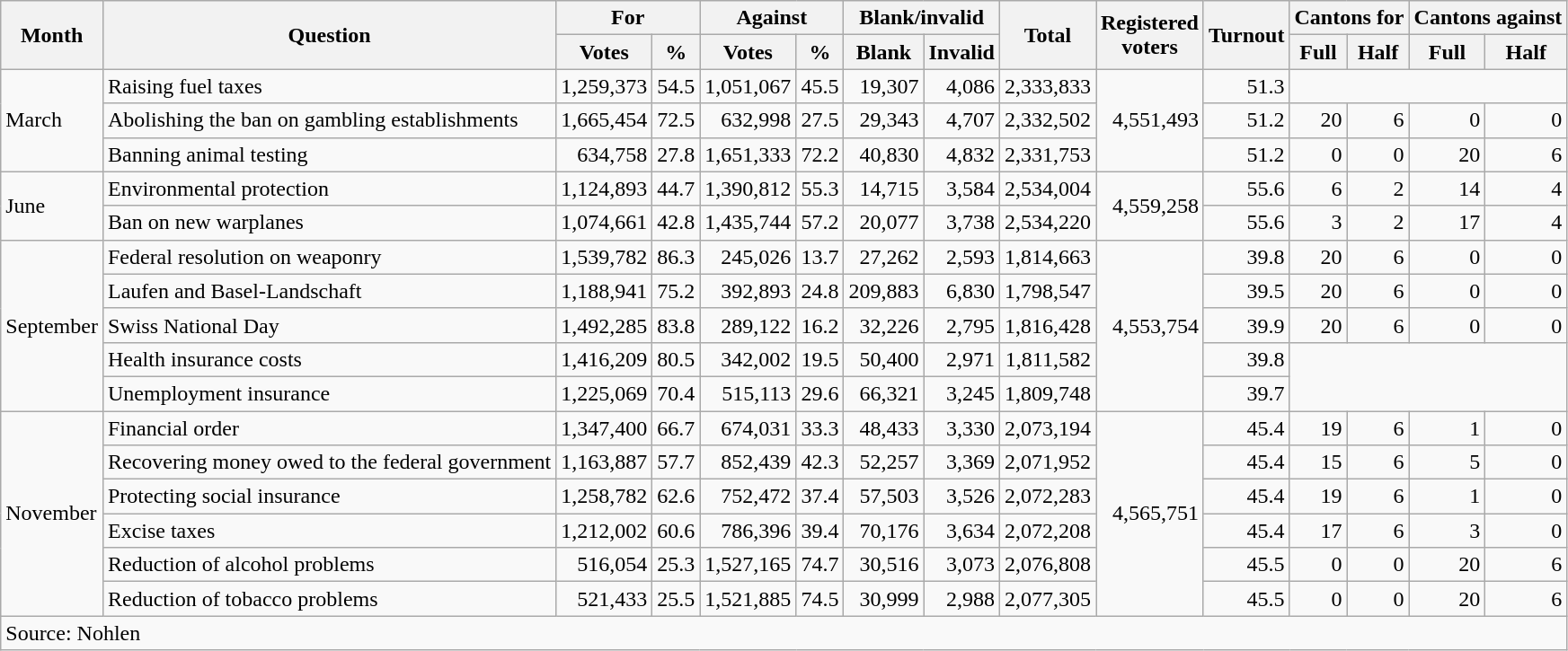<table class=wikitable style=text-align:right>
<tr>
<th rowspan=2>Month</th>
<th rowspan=2>Question</th>
<th colspan=2>For</th>
<th colspan=2>Against</th>
<th colspan=2>Blank/invalid</th>
<th rowspan=2>Total</th>
<th rowspan=2>Registered<br>voters</th>
<th rowspan=2>Turnout</th>
<th colspan=2>Cantons for</th>
<th colspan=2>Cantons against</th>
</tr>
<tr>
<th>Votes</th>
<th>%</th>
<th>Votes</th>
<th>%</th>
<th>Blank</th>
<th>Invalid</th>
<th>Full</th>
<th>Half</th>
<th>Full</th>
<th>Half</th>
</tr>
<tr>
<td align=left rowspan=3>March</td>
<td align=left>Raising fuel taxes</td>
<td>1,259,373</td>
<td>54.5</td>
<td>1,051,067</td>
<td>45.5</td>
<td>19,307</td>
<td>4,086</td>
<td>2,333,833</td>
<td rowspan=3>4,551,493</td>
<td>51.3</td>
<td colspan=4></td>
</tr>
<tr>
<td align=left>Abolishing the ban on gambling establishments</td>
<td>1,665,454</td>
<td>72.5</td>
<td>632,998</td>
<td>27.5</td>
<td>29,343</td>
<td>4,707</td>
<td>2,332,502</td>
<td>51.2</td>
<td>20</td>
<td>6</td>
<td>0</td>
<td>0</td>
</tr>
<tr>
<td align=left>Banning animal testing</td>
<td>634,758</td>
<td>27.8</td>
<td>1,651,333</td>
<td>72.2</td>
<td>40,830</td>
<td>4,832</td>
<td>2,331,753</td>
<td>51.2</td>
<td>0</td>
<td>0</td>
<td>20</td>
<td>6</td>
</tr>
<tr>
<td align=left rowspan=2>June</td>
<td align=left>Environmental protection</td>
<td>1,124,893</td>
<td>44.7</td>
<td>1,390,812</td>
<td>55.3</td>
<td>14,715</td>
<td>3,584</td>
<td>2,534,004</td>
<td rowspan=2>4,559,258</td>
<td>55.6</td>
<td>6</td>
<td>2</td>
<td>14</td>
<td>4</td>
</tr>
<tr>
<td align=left>Ban on new warplanes</td>
<td>1,074,661</td>
<td>42.8</td>
<td>1,435,744</td>
<td>57.2</td>
<td>20,077</td>
<td>3,738</td>
<td>2,534,220</td>
<td>55.6</td>
<td>3</td>
<td>2</td>
<td>17</td>
<td>4</td>
</tr>
<tr>
<td align=left rowspan=5>September</td>
<td align=left>Federal resolution on weaponry</td>
<td>1,539,782</td>
<td>86.3</td>
<td>245,026</td>
<td>13.7</td>
<td>27,262</td>
<td>2,593</td>
<td>1,814,663</td>
<td rowspan=5>4,553,754</td>
<td>39.8</td>
<td>20</td>
<td>6</td>
<td>0</td>
<td>0</td>
</tr>
<tr>
<td align=left>Laufen and Basel-Landschaft</td>
<td>1,188,941</td>
<td>75.2</td>
<td>392,893</td>
<td>24.8</td>
<td>209,883</td>
<td>6,830</td>
<td>1,798,547</td>
<td>39.5</td>
<td>20</td>
<td>6</td>
<td>0</td>
<td>0</td>
</tr>
<tr>
<td align=left>Swiss National Day</td>
<td>1,492,285</td>
<td>83.8</td>
<td>289,122</td>
<td>16.2</td>
<td>32,226</td>
<td>2,795</td>
<td>1,816,428</td>
<td>39.9</td>
<td>20</td>
<td>6</td>
<td>0</td>
<td>0</td>
</tr>
<tr>
<td align=left>Health insurance costs</td>
<td>1,416,209</td>
<td>80.5</td>
<td>342,002</td>
<td>19.5</td>
<td>50,400</td>
<td>2,971</td>
<td>1,811,582</td>
<td>39.8</td>
<td colspan=4 rowspan=2></td>
</tr>
<tr>
<td align=left>Unemployment insurance</td>
<td>1,225,069</td>
<td>70.4</td>
<td>515,113</td>
<td>29.6</td>
<td>66,321</td>
<td>3,245</td>
<td>1,809,748</td>
<td>39.7</td>
</tr>
<tr>
<td align=left rowspan=6>November</td>
<td align=left>Financial order</td>
<td>1,347,400</td>
<td>66.7</td>
<td>674,031</td>
<td>33.3</td>
<td>48,433</td>
<td>3,330</td>
<td>2,073,194</td>
<td rowspan=6>4,565,751</td>
<td>45.4</td>
<td>19</td>
<td>6</td>
<td>1</td>
<td>0</td>
</tr>
<tr>
<td align=left>Recovering money owed to the federal government</td>
<td>1,163,887</td>
<td>57.7</td>
<td>852,439</td>
<td>42.3</td>
<td>52,257</td>
<td>3,369</td>
<td>2,071,952</td>
<td>45.4</td>
<td>15</td>
<td>6</td>
<td>5</td>
<td>0</td>
</tr>
<tr>
<td align=left>Protecting social insurance</td>
<td>1,258,782</td>
<td>62.6</td>
<td>752,472</td>
<td>37.4</td>
<td>57,503</td>
<td>3,526</td>
<td>2,072,283</td>
<td>45.4</td>
<td>19</td>
<td>6</td>
<td>1</td>
<td>0</td>
</tr>
<tr>
<td align=left>Excise taxes</td>
<td>1,212,002</td>
<td>60.6</td>
<td>786,396</td>
<td>39.4</td>
<td>70,176</td>
<td>3,634</td>
<td>2,072,208</td>
<td>45.4</td>
<td>17</td>
<td>6</td>
<td>3</td>
<td>0</td>
</tr>
<tr>
<td align=left>Reduction of alcohol problems</td>
<td>516,054</td>
<td>25.3</td>
<td>1,527,165</td>
<td>74.7</td>
<td>30,516</td>
<td>3,073</td>
<td>2,076,808</td>
<td>45.5</td>
<td>0</td>
<td>0</td>
<td>20</td>
<td>6</td>
</tr>
<tr>
<td align=left>Reduction of tobacco problems</td>
<td>521,433</td>
<td>25.5</td>
<td>1,521,885</td>
<td>74.5</td>
<td>30,999</td>
<td>2,988</td>
<td>2,077,305</td>
<td>45.5</td>
<td>0</td>
<td>0</td>
<td>20</td>
<td>6</td>
</tr>
<tr>
<td align=left colspan=15>Source: Nohlen</td>
</tr>
</table>
